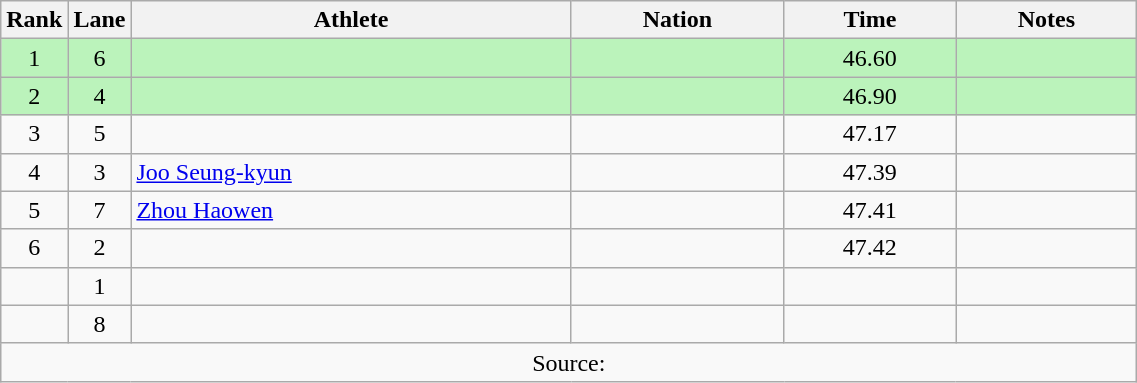<table class="wikitable sortable" style="text-align:center;width: 60%;">
<tr>
<th scope="col" style="width: 10px;">Rank</th>
<th scope="col" style="width: 10px;">Lane</th>
<th scope="col">Athlete</th>
<th scope="col">Nation</th>
<th scope="col">Time</th>
<th scope="col">Notes</th>
</tr>
<tr bgcolor=bbf3bb>
<td>1</td>
<td>6</td>
<td align=left></td>
<td align=left></td>
<td>46.60</td>
<td></td>
</tr>
<tr bgcolor=bbf3bb>
<td>2</td>
<td>4</td>
<td align=left></td>
<td align=left></td>
<td>46.90</td>
<td></td>
</tr>
<tr>
<td>3</td>
<td>5</td>
<td align=left></td>
<td align=left></td>
<td>47.17</td>
<td></td>
</tr>
<tr>
<td>4</td>
<td>3</td>
<td align=left><a href='#'>Joo Seung-kyun</a></td>
<td align=left></td>
<td>47.39</td>
<td></td>
</tr>
<tr>
<td>5</td>
<td>7</td>
<td align=left><a href='#'>Zhou Haowen</a></td>
<td align=left></td>
<td>47.41</td>
<td></td>
</tr>
<tr>
<td>6</td>
<td>2</td>
<td align=left></td>
<td align=left></td>
<td>47.42</td>
<td></td>
</tr>
<tr>
<td></td>
<td>1</td>
<td align=left></td>
<td align=left></td>
<td></td>
<td></td>
</tr>
<tr>
<td></td>
<td>8</td>
<td align=left></td>
<td align=left></td>
<td></td>
<td></td>
</tr>
<tr class="sortbottom">
<td colspan="6">Source:</td>
</tr>
</table>
